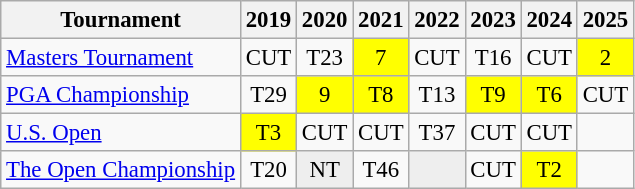<table class="wikitable" style="font-size:95%;text-align:center;">
<tr>
<th>Tournament</th>
<th>2019</th>
<th>2020</th>
<th>2021</th>
<th>2022</th>
<th>2023</th>
<th>2024</th>
<th>2025</th>
</tr>
<tr>
<td align=left><a href='#'>Masters Tournament</a></td>
<td>CUT</td>
<td>T23</td>
<td style="background:yellow;">7</td>
<td>CUT</td>
<td>T16</td>
<td>CUT</td>
<td style="background:yellow;">2</td>
</tr>
<tr>
<td align=left><a href='#'>PGA Championship</a></td>
<td>T29</td>
<td style="background:yellow;">9</td>
<td style="background:yellow;">T8</td>
<td>T13</td>
<td style="background:yellow;">T9</td>
<td style="background:yellow;">T6</td>
<td>CUT</td>
</tr>
<tr>
<td align=left><a href='#'>U.S. Open</a></td>
<td style="background:yellow;">T3</td>
<td>CUT</td>
<td>CUT</td>
<td>T37</td>
<td>CUT</td>
<td>CUT</td>
<td></td>
</tr>
<tr>
<td align=left><a href='#'>The Open Championship</a></td>
<td>T20</td>
<td style="background:#eeeeee;">NT</td>
<td>T46</td>
<td style="background:#eeeeee;"></td>
<td>CUT</td>
<td style="background:yellow;">T2</td>
<td></td>
</tr>
</table>
